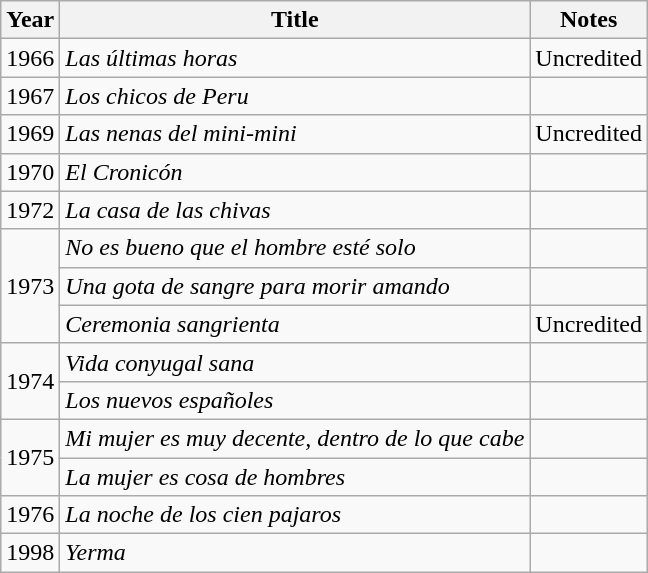<table class = "wikitable sortable">
<tr>
<th>Year</th>
<th>Title</th>
<th>Notes</th>
</tr>
<tr>
<td>1966</td>
<td><em>Las últimas horas</em></td>
<td>Uncredited</td>
</tr>
<tr>
<td>1967</td>
<td><em>Los chicos de Peru</em></td>
<td></td>
</tr>
<tr>
<td>1969</td>
<td><em>Las nenas del mini-mini</em></td>
<td>Uncredited</td>
</tr>
<tr>
<td>1970</td>
<td><em>El Cronicón</em></td>
<td></td>
</tr>
<tr>
<td>1972</td>
<td><em>La casa de las chivas</em></td>
<td></td>
</tr>
<tr>
<td rowspan=3>1973</td>
<td><em>No es bueno que el hombre esté solo</em></td>
<td></td>
</tr>
<tr>
<td><em>Una gota de sangre para morir amando</em></td>
<td></td>
</tr>
<tr>
<td><em>Ceremonia sangrienta</em></td>
<td>Uncredited</td>
</tr>
<tr>
<td rowspan=2>1974</td>
<td><em>Vida conyugal sana</em></td>
<td></td>
</tr>
<tr>
<td><em>Los nuevos españoles</em></td>
<td></td>
</tr>
<tr>
<td rowspan=2>1975</td>
<td><em>Mi mujer es muy decente, dentro de lo que cabe</em></td>
<td></td>
</tr>
<tr>
<td><em>La mujer es cosa de hombres</em></td>
<td></td>
</tr>
<tr>
<td>1976</td>
<td><em>La noche de los cien pajaros</em></td>
<td></td>
</tr>
<tr>
<td>1998</td>
<td><em>Yerma</em></td>
<td></td>
</tr>
</table>
